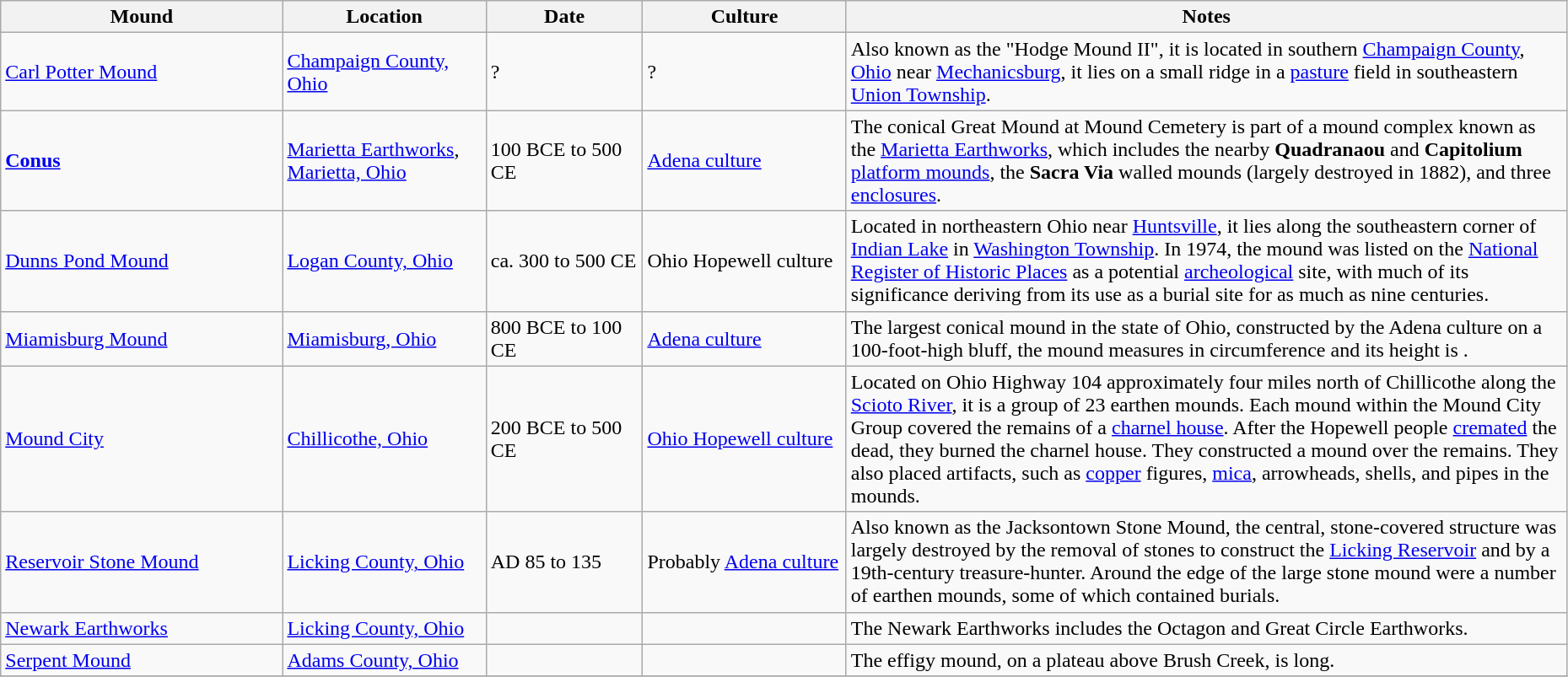<table class="wikitable sortable" style="width:98%">
<tr>
<th width="18%">Mound</th>
<th width="13%">Location</th>
<th width="10%">Date</th>
<th width="13%">Culture</th>
<th width="46%">Notes</th>
</tr>
<tr>
<td><a href='#'>Carl Potter Mound</a></td>
<td><a href='#'>Champaign County, Ohio</a></td>
<td>?</td>
<td>?</td>
<td>Also known as the "Hodge Mound II", it is located in southern <a href='#'>Champaign County</a>, <a href='#'>Ohio</a> near <a href='#'>Mechanicsburg</a>, it lies on a small ridge in a <a href='#'>pasture</a> field in southeastern <a href='#'>Union Township</a>.</td>
</tr>
<tr>
<td><strong><a href='#'>Conus</a></strong></td>
<td><a href='#'>Marietta Earthworks</a>, <a href='#'>Marietta, Ohio</a></td>
<td>100 BCE to 500 CE</td>
<td><a href='#'>Adena culture</a></td>
<td>The conical Great Mound at Mound Cemetery is part of a mound complex known as the <a href='#'>Marietta Earthworks</a>, which includes the nearby <strong>Quadranaou</strong> and <strong>Capitolium</strong> <a href='#'>platform mounds</a>, the <strong>Sacra Via</strong> walled mounds (largely destroyed in 1882), and three <a href='#'>enclosures</a>.</td>
</tr>
<tr>
<td><a href='#'>Dunns Pond Mound</a></td>
<td><a href='#'>Logan County, Ohio</a></td>
<td>ca. 300 to 500 CE</td>
<td>Ohio Hopewell culture</td>
<td>Located in northeastern Ohio near <a href='#'>Huntsville</a>, it lies along the southeastern corner of <a href='#'>Indian Lake</a> in <a href='#'>Washington Township</a>. In 1974, the mound was listed on the <a href='#'>National Register of Historic Places</a> as a potential <a href='#'>archeological</a> site, with much of its significance deriving from its use as a burial site for as much as nine centuries.</td>
</tr>
<tr>
<td><a href='#'>Miamisburg Mound</a></td>
<td><a href='#'>Miamisburg, Ohio</a></td>
<td>800 BCE to 100 CE</td>
<td><a href='#'>Adena culture</a></td>
<td>The largest conical mound in the state of Ohio, constructed by the Adena culture on a 100-foot-high bluff, the mound measures  in circumference and its height is .</td>
</tr>
<tr>
<td><a href='#'>Mound City</a></td>
<td><a href='#'>Chillicothe, Ohio</a></td>
<td>200 BCE to 500 CE</td>
<td><a href='#'>Ohio Hopewell culture</a></td>
<td>Located on Ohio Highway 104 approximately four miles north of Chillicothe along the <a href='#'>Scioto River</a>, it is a group of 23 earthen mounds. Each mound within the Mound City Group covered the remains of a <a href='#'>charnel house</a>. After the Hopewell people <a href='#'>cremated</a> the dead, they burned the charnel house. They constructed a mound over the remains. They also placed artifacts, such as <a href='#'>copper</a> figures, <a href='#'>mica</a>, arrowheads, shells, and pipes in the mounds.</td>
</tr>
<tr |->
<td><a href='#'>Reservoir Stone Mound</a></td>
<td><a href='#'>Licking County, Ohio</a></td>
<td>AD 85 to 135</td>
<td>Probably <a href='#'>Adena culture</a></td>
<td>Also known as the Jacksontown Stone Mound, the central, stone-covered structure was largely destroyed by the removal of stones to construct the <a href='#'>Licking Reservoir</a> and by a 19th-century treasure-hunter. Around the edge of the large stone mound were a number of earthen mounds, some of which contained burials.</td>
</tr>
<tr |->
<td><a href='#'>Newark Earthworks</a></td>
<td><a href='#'>Licking County, Ohio</a></td>
<td></td>
<td></td>
<td>The Newark Earthworks includes the Octagon and Great Circle Earthworks.</td>
</tr>
<tr |->
<td><a href='#'>Serpent Mound</a></td>
<td><a href='#'>Adams County, Ohio</a></td>
<td></td>
<td></td>
<td>The effigy mound, on a plateau above Brush Creek, is  long.</td>
</tr>
<tr>
</tr>
</table>
